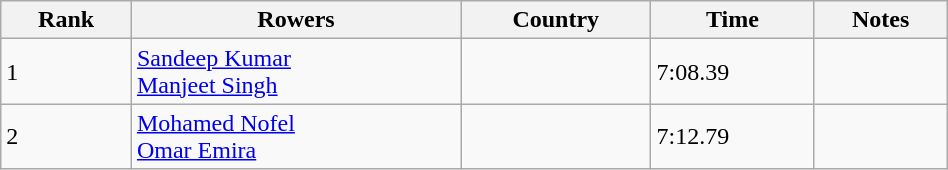<table class="wikitable sortable" width=50%>
<tr>
<th>Rank</th>
<th>Rowers</th>
<th>Country</th>
<th>Time</th>
<th>Notes</th>
</tr>
<tr>
<td>1</td>
<td><a href='#'>Sandeep Kumar</a><br><a href='#'>Manjeet Singh</a></td>
<td></td>
<td>7:08.39</td>
<td></td>
</tr>
<tr>
<td>2</td>
<td><a href='#'>Mohamed Nofel</a><br><a href='#'>Omar Emira</a></td>
<td></td>
<td>7:12.79</td>
<td></td>
</tr>
</table>
